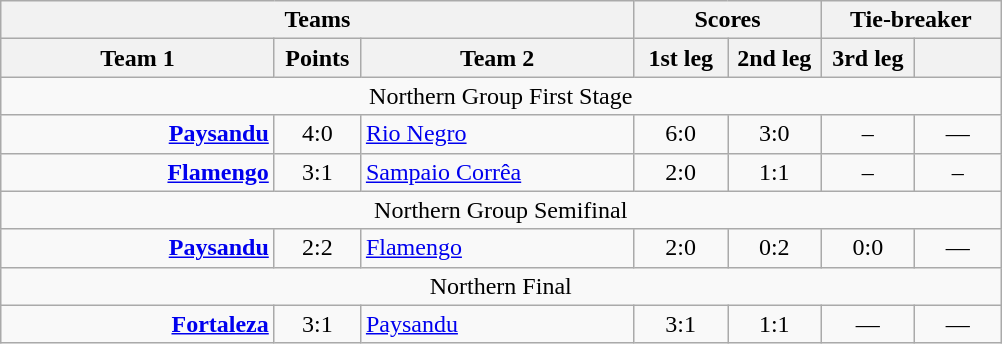<table class="wikitable" style="text-align:center;">
<tr>
<th colspan=3>Teams</th>
<th colspan=2>Scores</th>
<th colspan=2>Tie-breaker</th>
</tr>
<tr>
<th width="175">Team 1</th>
<th width="50">Points</th>
<th width="175">Team 2</th>
<th width="55">1st leg</th>
<th width="55">2nd leg</th>
<th width="55">3rd leg</th>
<th width="50"></th>
</tr>
<tr>
<td agin=center colspan="7">Northern Group First Stage</td>
</tr>
<tr>
<td align=right><strong><a href='#'>Paysandu</a></strong></td>
<td>4:0</td>
<td align=left> <a href='#'>Rio Negro</a></td>
<td>6:0</td>
<td>3:0</td>
<td>–</td>
<td>—</td>
</tr>
<tr>
<td align=right><strong><a href='#'>Flamengo</a></strong></td>
<td>3:1</td>
<td align=left><a href='#'>Sampaio Corrêa</a></td>
<td>2:0</td>
<td>1:1</td>
<td>–</td>
<td>–</td>
</tr>
<tr>
<td agin=center colspan="7">Northern Group Semifinal</td>
</tr>
<tr>
<td align=right><strong><a href='#'>Paysandu</a></strong> </td>
<td>2:2</td>
<td align=left>  <a href='#'>Flamengo</a></td>
<td>2:0</td>
<td>0:2</td>
<td>0:0</td>
<td>—</td>
</tr>
<tr>
<td agin=center colspan="7">Northern Final</td>
</tr>
<tr>
<td align=right><strong><a href='#'>Fortaleza</a></strong> </td>
<td>3:1</td>
<td align=left> <a href='#'>Paysandu</a></td>
<td>3:1</td>
<td>1:1</td>
<td>—</td>
<td>—</td>
</tr>
</table>
